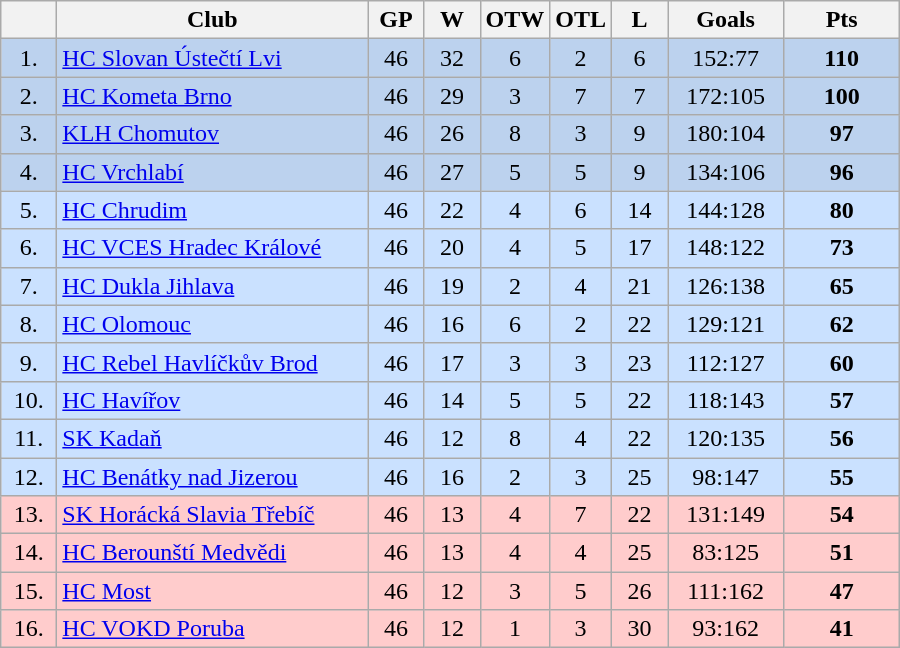<table class="wikitable">
<tr>
<th width="30"></th>
<th width="200">Club</th>
<th width="30">GP</th>
<th width="30">W</th>
<th width="30">OTW</th>
<th width="30">OTL</th>
<th width="30">L</th>
<th width="70">Goals</th>
<th width="70">Pts</th>
</tr>
<tr bgcolor="#BCD2EE" align="center">
<td>1.</td>
<td align="left"><a href='#'>HC Slovan Ústečtí Lvi</a></td>
<td>46</td>
<td>32</td>
<td>6</td>
<td>2</td>
<td>6</td>
<td>152:77</td>
<td><strong>110</strong></td>
</tr>
<tr bgcolor="#BCD2EE" align="center">
<td>2.</td>
<td align="left"><a href='#'>HC Kometa Brno</a></td>
<td>46</td>
<td>29</td>
<td>3</td>
<td>7</td>
<td>7</td>
<td>172:105</td>
<td><strong>100</strong></td>
</tr>
<tr bgcolor="#BCD2EE" align="center">
<td>3.</td>
<td align="left"><a href='#'>KLH Chomutov</a></td>
<td>46</td>
<td>26</td>
<td>8</td>
<td>3</td>
<td>9</td>
<td>180:104</td>
<td><strong>97</strong></td>
</tr>
<tr bgcolor="#BCD2EE" align="center">
<td>4.</td>
<td align="left"><a href='#'>HC Vrchlabí</a></td>
<td>46</td>
<td>27</td>
<td>5</td>
<td>5</td>
<td>9</td>
<td>134:106</td>
<td><strong>96</strong></td>
</tr>
<tr bgcolor="#CAE1FF" align="center">
<td>5.</td>
<td align="left"><a href='#'>HC Chrudim</a></td>
<td>46</td>
<td>22</td>
<td>4</td>
<td>6</td>
<td>14</td>
<td>144:128</td>
<td><strong>80</strong></td>
</tr>
<tr bgcolor="#CAE1FF" align="center">
<td>6.</td>
<td align="left"><a href='#'>HC VCES Hradec Králové</a></td>
<td>46</td>
<td>20</td>
<td>4</td>
<td>5</td>
<td>17</td>
<td>148:122</td>
<td><strong>73</strong></td>
</tr>
<tr bgcolor="#CAE1FF" align="center">
<td>7.</td>
<td align="left"><a href='#'>HC Dukla Jihlava</a></td>
<td>46</td>
<td>19</td>
<td>2</td>
<td>4</td>
<td>21</td>
<td>126:138</td>
<td><strong>65</strong></td>
</tr>
<tr bgcolor="#CAE1FF" align="center">
<td>8.</td>
<td align="left"><a href='#'>HC Olomouc</a></td>
<td>46</td>
<td>16</td>
<td>6</td>
<td>2</td>
<td>22</td>
<td>129:121</td>
<td><strong>62</strong></td>
</tr>
<tr bgcolor="#CAE1FF" align="center">
<td>9.</td>
<td align="left"><a href='#'>HC Rebel Havlíčkův Brod</a></td>
<td>46</td>
<td>17</td>
<td>3</td>
<td>3</td>
<td>23</td>
<td>112:127</td>
<td><strong>60</strong></td>
</tr>
<tr bgcolor="#CAE1FF" align="center">
<td>10.</td>
<td align="left"><a href='#'>HC Havířov</a></td>
<td>46</td>
<td>14</td>
<td>5</td>
<td>5</td>
<td>22</td>
<td>118:143</td>
<td><strong>57</strong></td>
</tr>
<tr bgcolor="#CAE1FF" align="center">
<td>11.</td>
<td align="left"><a href='#'>SK Kadaň</a></td>
<td>46</td>
<td>12</td>
<td>8</td>
<td>4</td>
<td>22</td>
<td>120:135</td>
<td><strong>56</strong></td>
</tr>
<tr bgcolor="#CAE1FF" align="center">
<td>12.</td>
<td align="left"><a href='#'>HC Benátky nad Jizerou</a></td>
<td>46</td>
<td>16</td>
<td>2</td>
<td>3</td>
<td>25</td>
<td>98:147</td>
<td><strong>55</strong></td>
</tr>
<tr bgcolor="#FFCCCC" align="center">
<td>13.</td>
<td align="left"><a href='#'>SK Horácká Slavia Třebíč</a></td>
<td>46</td>
<td>13</td>
<td>4</td>
<td>7</td>
<td>22</td>
<td>131:149</td>
<td><strong>54</strong></td>
</tr>
<tr bgcolor="#FFCCCC" align="center">
<td>14.</td>
<td align="left"><a href='#'>HC Berounští Medvědi</a></td>
<td>46</td>
<td>13</td>
<td>4</td>
<td>4</td>
<td>25</td>
<td>83:125</td>
<td><strong>51</strong></td>
</tr>
<tr bgcolor="#FFCCCC" align="center">
<td>15.</td>
<td align="left"><a href='#'>HC Most</a></td>
<td>46</td>
<td>12</td>
<td>3</td>
<td>5</td>
<td>26</td>
<td>111:162</td>
<td><strong>47</strong></td>
</tr>
<tr bgcolor="#FFCCCC" align="center">
<td>16.</td>
<td align="left"><a href='#'>HC VOKD Poruba</a></td>
<td>46</td>
<td>12</td>
<td>1</td>
<td>3</td>
<td>30</td>
<td>93:162</td>
<td><strong>41</strong></td>
</tr>
</table>
